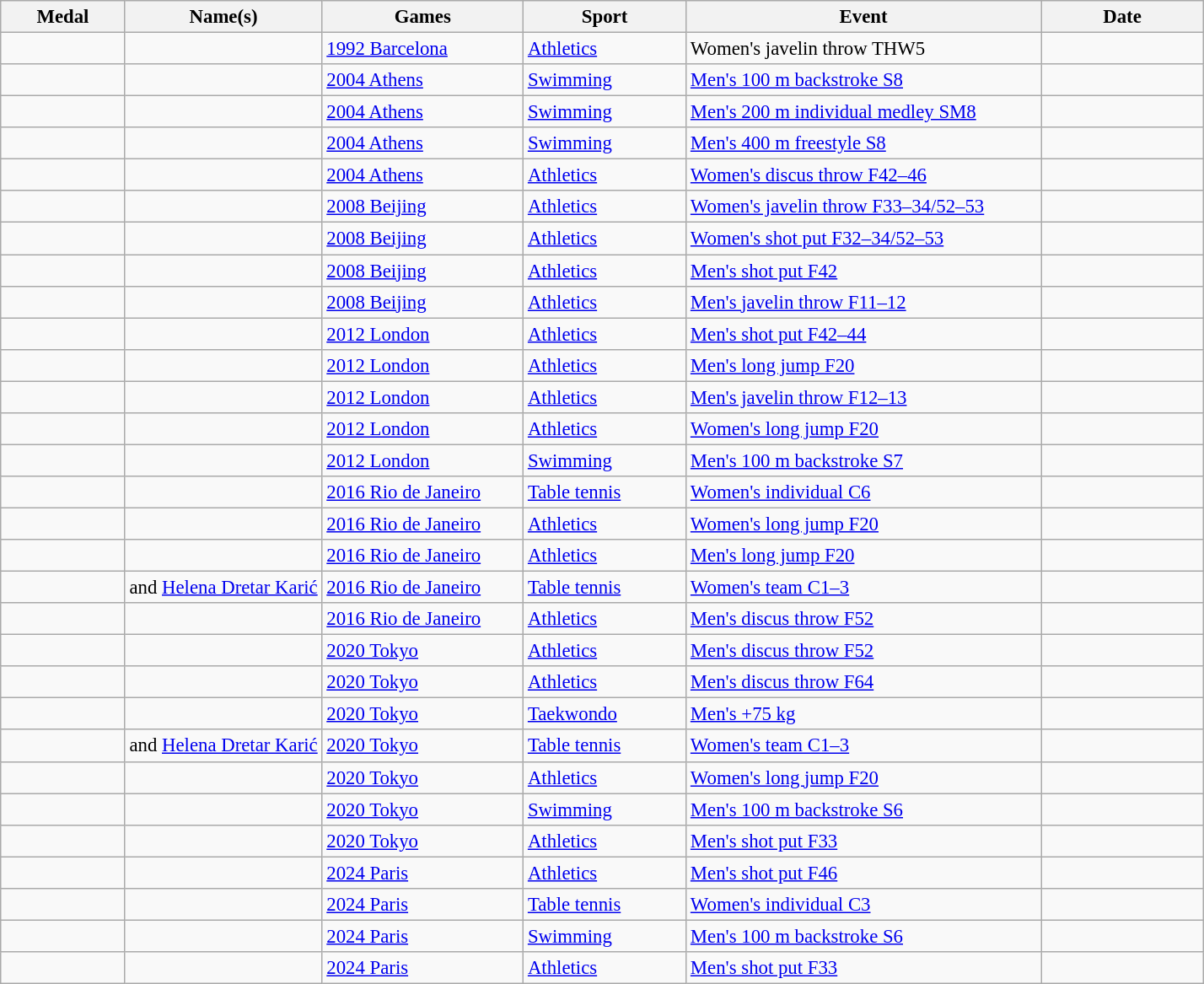<table class="wikitable sortable" style="font-size: 95%;">
<tr>
<th style="width:6em">Medal</th>
<th>Name(s)</th>
<th style="width:10em">Games</th>
<th style="width:8em">Sport</th>
<th style="width:18em">Event</th>
<th style="width:8em">Date</th>
</tr>
<tr>
<td></td>
<td></td>
<td> <a href='#'>1992 Barcelona</a></td>
<td> <a href='#'>Athletics</a></td>
<td>Women's javelin throw THW5</td>
<td></td>
</tr>
<tr>
<td></td>
<td></td>
<td> <a href='#'>2004 Athens</a></td>
<td> <a href='#'>Swimming</a></td>
<td><a href='#'>Men's 100 m backstroke S8</a></td>
<td></td>
</tr>
<tr>
<td></td>
<td></td>
<td> <a href='#'>2004 Athens</a></td>
<td> <a href='#'>Swimming</a></td>
<td><a href='#'>Men's 200 m individual medley SM8</a></td>
<td></td>
</tr>
<tr>
<td></td>
<td></td>
<td> <a href='#'>2004 Athens</a></td>
<td> <a href='#'>Swimming</a></td>
<td><a href='#'>Men's 400 m freestyle S8</a></td>
<td></td>
</tr>
<tr>
<td></td>
<td></td>
<td> <a href='#'>2004 Athens</a></td>
<td> <a href='#'>Athletics</a></td>
<td><a href='#'>Women's discus throw F42–46</a></td>
<td></td>
</tr>
<tr>
<td></td>
<td></td>
<td> <a href='#'>2008 Beijing</a></td>
<td> <a href='#'>Athletics</a></td>
<td><a href='#'>Women's javelin throw F33–34/52–53</a></td>
<td></td>
</tr>
<tr>
<td></td>
<td></td>
<td> <a href='#'>2008 Beijing</a></td>
<td> <a href='#'>Athletics</a></td>
<td><a href='#'>Women's shot put F32–34/52–53</a></td>
<td></td>
</tr>
<tr>
<td></td>
<td></td>
<td> <a href='#'>2008 Beijing</a></td>
<td> <a href='#'>Athletics</a></td>
<td><a href='#'>Men's shot put F42</a></td>
<td></td>
</tr>
<tr>
<td></td>
<td></td>
<td> <a href='#'>2008 Beijing</a></td>
<td> <a href='#'>Athletics</a></td>
<td><a href='#'>Men's javelin throw F11–12</a></td>
<td></td>
</tr>
<tr>
<td></td>
<td></td>
<td> <a href='#'>2012 London</a></td>
<td> <a href='#'>Athletics</a></td>
<td><a href='#'>Men's shot put F42–44</a></td>
<td></td>
</tr>
<tr>
<td></td>
<td></td>
<td> <a href='#'>2012 London</a></td>
<td> <a href='#'>Athletics</a></td>
<td><a href='#'>Men's long jump F20</a></td>
<td></td>
</tr>
<tr>
<td></td>
<td></td>
<td> <a href='#'>2012 London</a></td>
<td> <a href='#'>Athletics</a></td>
<td><a href='#'>Men's javelin throw F12–13</a></td>
<td></td>
</tr>
<tr>
<td></td>
<td></td>
<td> <a href='#'>2012 London</a></td>
<td> <a href='#'>Athletics</a></td>
<td><a href='#'>Women's long jump F20</a></td>
<td></td>
</tr>
<tr>
<td></td>
<td></td>
<td> <a href='#'>2012 London</a></td>
<td> <a href='#'>Swimming</a></td>
<td><a href='#'>Men's 100 m backstroke S7</a></td>
<td></td>
</tr>
<tr>
<td></td>
<td></td>
<td> <a href='#'>2016 Rio de Janeiro</a></td>
<td> <a href='#'>Table tennis</a></td>
<td><a href='#'>Women's individual C6</a></td>
<td></td>
</tr>
<tr>
<td></td>
<td></td>
<td> <a href='#'>2016 Rio de Janeiro</a></td>
<td> <a href='#'>Athletics</a></td>
<td><a href='#'>Women's long jump F20</a></td>
<td></td>
</tr>
<tr>
<td></td>
<td></td>
<td> <a href='#'>2016 Rio de Janeiro</a></td>
<td> <a href='#'>Athletics</a></td>
<td><a href='#'>Men's long jump F20</a></td>
<td></td>
</tr>
<tr>
<td></td>
<td> and <a href='#'>Helena Dretar Karić</a></td>
<td> <a href='#'>2016 Rio de Janeiro</a></td>
<td> <a href='#'>Table tennis</a></td>
<td><a href='#'>Women's team C1–3</a></td>
<td></td>
</tr>
<tr>
<td></td>
<td></td>
<td> <a href='#'>2016 Rio de Janeiro</a></td>
<td> <a href='#'>Athletics</a></td>
<td><a href='#'>Men's discus throw F52</a></td>
<td></td>
</tr>
<tr>
<td></td>
<td></td>
<td> <a href='#'>2020 Tokyo</a></td>
<td> <a href='#'>Athletics</a></td>
<td><a href='#'>Men's discus throw F52</a></td>
<td></td>
</tr>
<tr>
<td></td>
<td></td>
<td> <a href='#'>2020 Tokyo</a></td>
<td> <a href='#'>Athletics</a></td>
<td><a href='#'>Men's discus throw F64</a></td>
<td></td>
</tr>
<tr>
<td></td>
<td></td>
<td> <a href='#'>2020 Tokyo</a></td>
<td> <a href='#'>Taekwondo</a></td>
<td><a href='#'>Men's +75 kg</a></td>
<td></td>
</tr>
<tr>
<td></td>
<td> and <a href='#'>Helena Dretar Karić</a></td>
<td> <a href='#'>2020 Tokyo</a></td>
<td> <a href='#'>Table tennis</a></td>
<td><a href='#'>Women's team C1–3</a></td>
<td></td>
</tr>
<tr>
<td></td>
<td></td>
<td> <a href='#'>2020 Tokyo</a></td>
<td> <a href='#'>Athletics</a></td>
<td><a href='#'>Women's long jump F20</a></td>
<td></td>
</tr>
<tr>
<td></td>
<td></td>
<td> <a href='#'>2020 Tokyo</a></td>
<td> <a href='#'>Swimming</a></td>
<td><a href='#'>Men's 100 m backstroke S6</a></td>
<td></td>
</tr>
<tr>
<td></td>
<td></td>
<td> <a href='#'>2020 Tokyo</a></td>
<td> <a href='#'>Athletics</a></td>
<td><a href='#'>Men's shot put F33</a></td>
<td></td>
</tr>
<tr>
<td></td>
<td></td>
<td> <a href='#'>2024 Paris</a></td>
<td> <a href='#'>Athletics</a></td>
<td><a href='#'>Men's shot put F46</a></td>
<td></td>
</tr>
<tr>
<td></td>
<td></td>
<td> <a href='#'>2024 Paris</a></td>
<td> <a href='#'>Table tennis</a></td>
<td><a href='#'>Women's individual C3</a></td>
<td></td>
</tr>
<tr>
<td></td>
<td></td>
<td> <a href='#'>2024 Paris</a></td>
<td> <a href='#'>Swimming</a></td>
<td><a href='#'>Men's 100 m backstroke S6</a></td>
<td></td>
</tr>
<tr>
<td></td>
<td></td>
<td> <a href='#'>2024 Paris</a></td>
<td> <a href='#'>Athletics</a></td>
<td><a href='#'>Men's shot put F33</a></td>
<td></td>
</tr>
</table>
